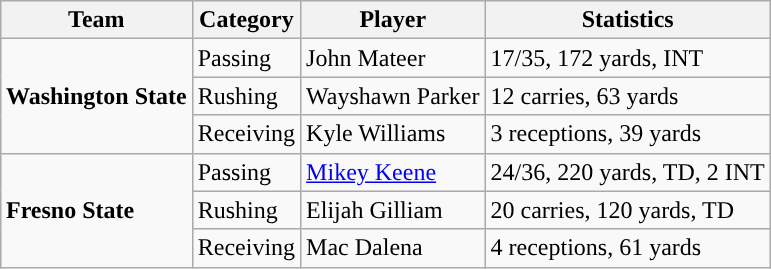<table class="wikitable" style="float: right;">
<tr>
<th>Team</th>
<th>Category</th>
<th>Player</th>
<th>Statistics</th>
</tr>
<tr>
<td rowspan=3><strong>Washington State</strong></td>
<td>Passing</td>
<td>John Mateer</td>
<td>17/35, 172 yards, INT</td>
</tr>
<tr>
<td>Rushing</td>
<td>Wayshawn Parker</td>
<td>12 carries, 63 yards</td>
</tr>
<tr>
<td>Receiving</td>
<td>Kyle Williams</td>
<td>3 receptions, 39 yards</td>
</tr>
<tr>
<td rowspan=3><strong>Fresno State</strong></td>
<td>Passing</td>
<td><a href='#'>Mikey Keene</a></td>
<td>24/36, 220 yards, TD, 2 INT</td>
</tr>
<tr>
<td>Rushing</td>
<td>Elijah Gilliam</td>
<td>20 carries, 120 yards, TD</td>
</tr>
<tr>
<td>Receiving</td>
<td>Mac Dalena</td>
<td>4 receptions, 61 yards</td>
</tr>
</table>
